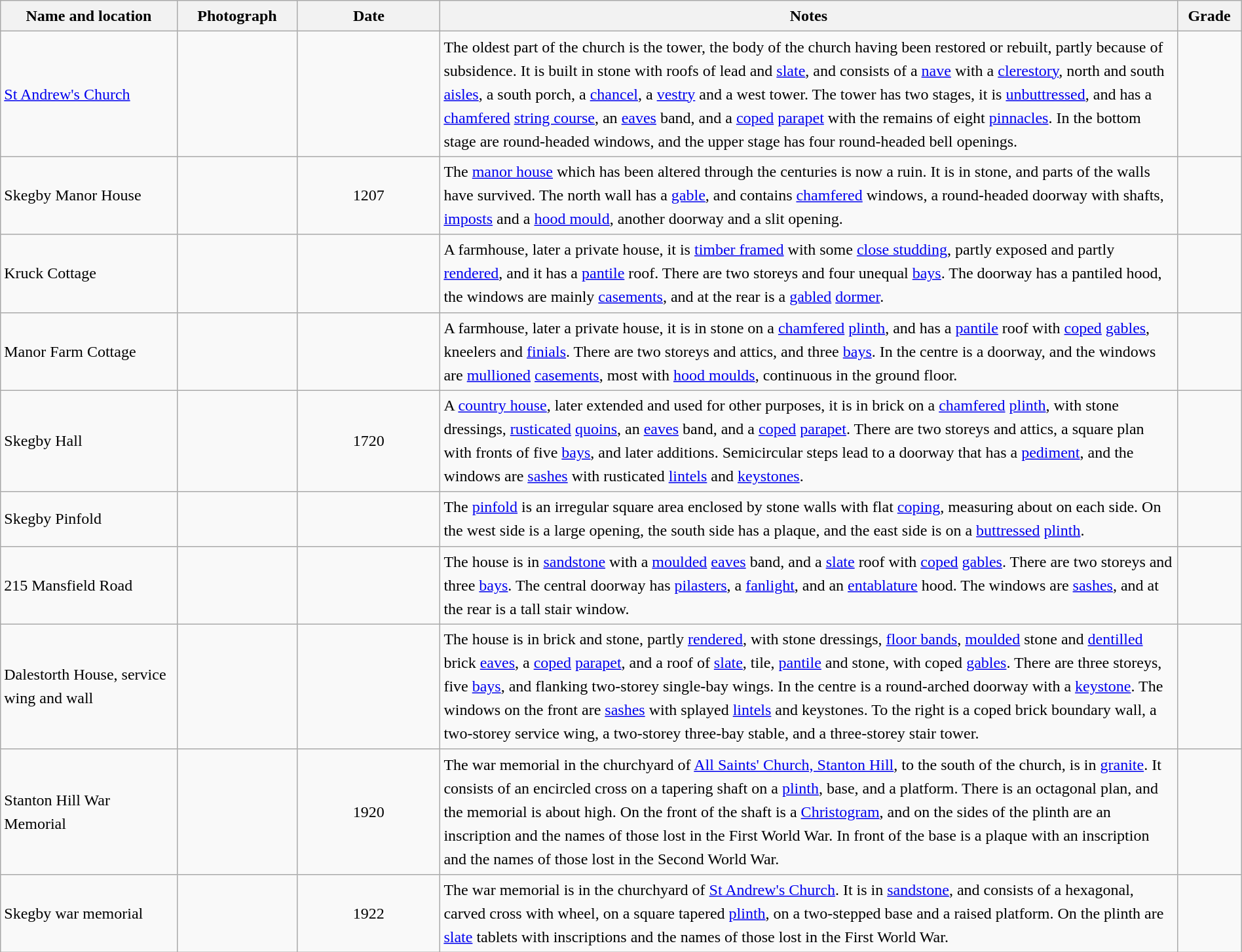<table class="wikitable sortable plainrowheaders" style="width:100%; border:0px; text-align:left; line-height:150%">
<tr>
<th scope="col"  style="width:150px">Name and location</th>
<th scope="col"  style="width:100px" class="unsortable">Photograph</th>
<th scope="col"  style="width:120px">Date</th>
<th scope="col"  style="width:650px" class="unsortable">Notes</th>
<th scope="col"  style="width:50px">Grade</th>
</tr>
<tr>
<td><a href='#'>St Andrew's Church</a><br><small></small></td>
<td></td>
<td align="center"></td>
<td>The oldest part of the church is the tower, the body of the church having been restored or rebuilt, partly because of subsidence.  It is built in stone with roofs of lead and <a href='#'>slate</a>, and consists of a <a href='#'>nave</a> with a <a href='#'>clerestory</a>, north and south <a href='#'>aisles</a>, a south porch, a <a href='#'>chancel</a>, a <a href='#'>vestry</a> and a west tower.  The tower has two stages, it is <a href='#'>unbuttressed</a>, and has a <a href='#'>chamfered</a> <a href='#'>string course</a>, an <a href='#'>eaves</a> band, and a <a href='#'>coped</a> <a href='#'>parapet</a> with the remains of eight <a href='#'>pinnacles</a>.  In the bottom stage are round-headed windows, and the upper stage has four round-headed bell openings.</td>
<td align="center" ></td>
</tr>
<tr>
<td>Skegby Manor House<br><small></small></td>
<td></td>
<td align="center">1207</td>
<td>The <a href='#'>manor house</a> which has been altered through the centuries is now a ruin.  It is in stone, and parts of the walls have survived.  The north wall has a <a href='#'>gable</a>, and contains <a href='#'>chamfered</a> windows, a round-headed doorway with shafts, <a href='#'>imposts</a> and a <a href='#'>hood mould</a>, another doorway and a slit opening.</td>
<td align="center" ></td>
</tr>
<tr>
<td>Kruck Cottage<br><small></small></td>
<td></td>
<td align="center"></td>
<td>A farmhouse, later a private house, it is <a href='#'>timber framed</a> with some <a href='#'>close studding</a>, partly exposed and partly <a href='#'>rendered</a>, and it has a <a href='#'>pantile</a> roof.  There are two storeys and four unequal <a href='#'>bays</a>.  The doorway has a pantiled hood, the windows are mainly <a href='#'>casements</a>, and at the rear is a <a href='#'>gabled</a> <a href='#'>dormer</a>.</td>
<td align="center" ></td>
</tr>
<tr>
<td>Manor Farm Cottage<br><small></small></td>
<td></td>
<td align="center"></td>
<td>A farmhouse, later a private house, it is in stone on a <a href='#'>chamfered</a> <a href='#'>plinth</a>, and has a <a href='#'>pantile</a> roof with <a href='#'>coped</a> <a href='#'>gables</a>, kneelers and <a href='#'>finials</a>.  There are two storeys and attics, and three <a href='#'>bays</a>.  In the centre is a doorway, and the windows are <a href='#'>mullioned</a> <a href='#'>casements</a>, most with <a href='#'>hood moulds</a>, continuous in the ground floor.</td>
<td align="center" ></td>
</tr>
<tr>
<td>Skegby Hall<br><small></small></td>
<td></td>
<td align="center">1720</td>
<td>A <a href='#'>country house</a>, later extended and used for other purposes, it is in brick on a <a href='#'>chamfered</a> <a href='#'>plinth</a>, with stone dressings, <a href='#'>rusticated</a> <a href='#'>quoins</a>, an <a href='#'>eaves</a> band, and a <a href='#'>coped</a> <a href='#'>parapet</a>.  There are two storeys and attics, a square plan with fronts of five <a href='#'>bays</a>, and later additions.  Semicircular steps lead to a doorway that has a <a href='#'>pediment</a>, and the windows are <a href='#'>sashes</a> with rusticated <a href='#'>lintels</a> and <a href='#'>keystones</a>.</td>
<td align="center" ></td>
</tr>
<tr>
<td>Skegby Pinfold<br><small></small></td>
<td></td>
<td align="center"></td>
<td>The <a href='#'>pinfold</a> is an irregular square area enclosed by stone walls with flat <a href='#'>coping</a>, measuring about  on each side.  On the west side is a large opening, the south side has a plaque, and the east side is on a <a href='#'>buttressed</a> <a href='#'>plinth</a>.</td>
<td align="center" ></td>
</tr>
<tr>
<td>215 Mansfield Road<br><small></small></td>
<td></td>
<td align="center"></td>
<td>The house is in <a href='#'>sandstone</a> with a <a href='#'>moulded</a> <a href='#'>eaves</a> band, and a <a href='#'>slate</a> roof with <a href='#'>coped</a> <a href='#'>gables</a>.  There are two storeys and three <a href='#'>bays</a>.  The central doorway has <a href='#'>pilasters</a>, a <a href='#'>fanlight</a>, and an <a href='#'>entablature</a> hood.  The windows are <a href='#'>sashes</a>, and at the rear is a tall stair window.</td>
<td align="center" ></td>
</tr>
<tr>
<td>Dalestorth House, service wing and wall<br><small></small></td>
<td></td>
<td align="center"></td>
<td>The house is in brick and stone, partly <a href='#'>rendered</a>, with stone dressings, <a href='#'>floor bands</a>, <a href='#'>moulded</a> stone and <a href='#'>dentilled</a> brick <a href='#'>eaves</a>, a <a href='#'>coped</a> <a href='#'>parapet</a>, and a roof of <a href='#'>slate</a>, tile, <a href='#'>pantile</a> and stone, with coped <a href='#'>gables</a>.  There are three storeys, five <a href='#'>bays</a>, and flanking two-storey single-bay wings.  In the centre is a round-arched doorway with a <a href='#'>keystone</a>.  The windows on the front are <a href='#'>sashes</a> with splayed <a href='#'>lintels</a> and keystones.  To the right is a coped brick boundary wall, a two-storey service wing, a two-storey three-bay stable, and a three-storey stair tower.</td>
<td align="center" ></td>
</tr>
<tr>
<td>Stanton Hill War Memorial<br><small></small></td>
<td></td>
<td align="center">1920</td>
<td>The war memorial in the churchyard of <a href='#'>All Saints' Church, Stanton Hill</a>, to the south of the church, is in <a href='#'>granite</a>.  It consists of an encircled cross on a tapering shaft on a <a href='#'>plinth</a>, base, and a platform.  There is an octagonal plan, and the memorial is about  high.  On the front of the shaft is a <a href='#'>Christogram</a>, and on the sides of the plinth are an inscription and the names of those lost in the First World War.  In front of the base is a plaque with an inscription and the names of those lost in the Second World War.</td>
<td align="center" ></td>
</tr>
<tr>
<td>Skegby war memorial<br><small></small></td>
<td></td>
<td align="center">1922</td>
<td>The war memorial is in the churchyard of <a href='#'>St Andrew's Church</a>.  It is in <a href='#'>sandstone</a>, and consists of a hexagonal, carved cross with wheel, on a square tapered <a href='#'>plinth</a>, on a two-stepped base and a raised platform.  On the plinth are <a href='#'>slate</a> tablets with inscriptions and the names of those lost in the First World War.</td>
<td align="center" ></td>
</tr>
<tr>
</tr>
</table>
